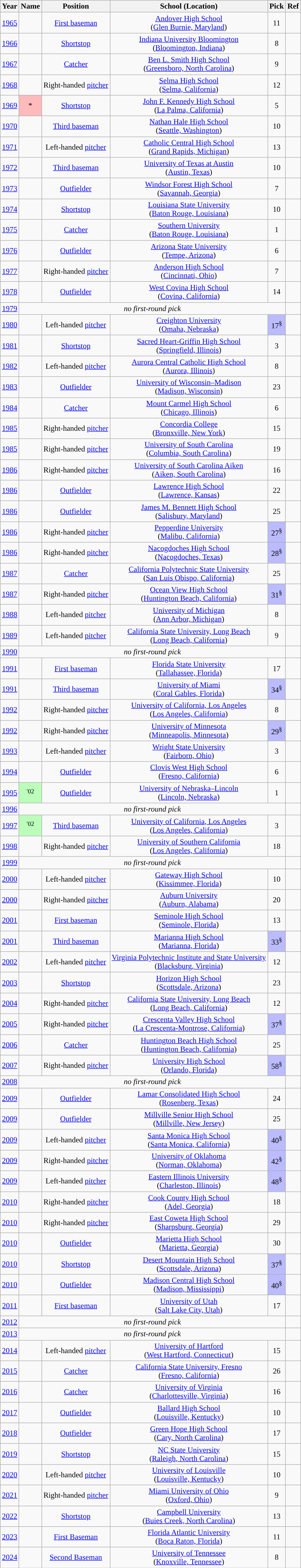<table class="wikitable" style="text-align:center;" border="1">
<tr>
<th>Year</th>
<th>Name</th>
<th>Position</th>
<th>School (Location)</th>
<th>Pick</th>
<th>Ref</th>
</tr>
<tr>
<td><a href='#'>1965</a></td>
<td></td>
<td><a href='#'>First baseman</a></td>
<td><a href='#'>Andover High School</a><br>(<a href='#'>Glen Burnie, Maryland</a>)</td>
<td>11</td>
<td></td>
</tr>
<tr>
<td><a href='#'>1966</a></td>
<td></td>
<td><a href='#'>Shortstop</a></td>
<td><a href='#'>Indiana University Bloomington</a><br>(<a href='#'>Bloomington, Indiana</a>)</td>
<td>8</td>
<td></td>
</tr>
<tr>
<td><a href='#'>1967</a></td>
<td></td>
<td><a href='#'>Catcher</a></td>
<td><a href='#'>Ben L. Smith High School</a><br>(<a href='#'>Greensboro, North Carolina</a>)</td>
<td>9</td>
<td></td>
</tr>
<tr>
<td><a href='#'>1968</a></td>
<td></td>
<td>Right-handed <a href='#'>pitcher</a></td>
<td><a href='#'>Selma High School</a><br>(<a href='#'>Selma, California</a>)</td>
<td>12</td>
<td></td>
</tr>
<tr>
<td><a href='#'>1969</a></td>
<td bgcolor="#ffbbbb">*</td>
<td><a href='#'>Shortstop</a></td>
<td><a href='#'>John F. Kennedy High School</a><br>(<a href='#'>La Palma, California</a>)</td>
<td>5</td>
<td></td>
</tr>
<tr>
<td><a href='#'>1970</a></td>
<td></td>
<td><a href='#'>Third baseman</a></td>
<td><a href='#'>Nathan Hale High School</a><br>(<a href='#'>Seattle, Washington</a>)</td>
<td>10</td>
<td></td>
</tr>
<tr>
<td><a href='#'>1971</a></td>
<td></td>
<td>Left-handed <a href='#'>pitcher</a></td>
<td><a href='#'>Catholic Central High School</a><br>(<a href='#'>Grand Rapids, Michigan</a>)</td>
<td>13</td>
<td></td>
</tr>
<tr>
<td><a href='#'>1972</a></td>
<td></td>
<td><a href='#'>Third baseman</a></td>
<td><a href='#'>University of Texas at Austin</a><br>(<a href='#'>Austin, Texas</a>)</td>
<td>10</td>
<td></td>
</tr>
<tr>
<td><a href='#'>1973</a></td>
<td></td>
<td><a href='#'>Outfielder</a></td>
<td><a href='#'>Windsor Forest High School</a><br>(<a href='#'>Savannah, Georgia</a>)</td>
<td>7</td>
<td></td>
</tr>
<tr>
<td><a href='#'>1974</a></td>
<td></td>
<td><a href='#'>Shortstop</a></td>
<td><a href='#'>Louisiana State University</a><br>(<a href='#'>Baton Rouge, Louisiana</a>)</td>
<td>10</td>
<td></td>
</tr>
<tr>
<td><a href='#'>1975</a></td>
<td></td>
<td><a href='#'>Catcher</a></td>
<td><a href='#'>Southern University</a><br>(<a href='#'>Baton Rouge, Louisiana</a>)</td>
<td>1</td>
<td></td>
</tr>
<tr>
<td><a href='#'>1976</a></td>
<td></td>
<td><a href='#'>Outfielder</a></td>
<td><a href='#'>Arizona State University</a><br>(<a href='#'>Tempe, Arizona</a>)</td>
<td>6</td>
<td></td>
</tr>
<tr>
<td><a href='#'>1977</a></td>
<td></td>
<td>Right-handed <a href='#'>pitcher</a></td>
<td><a href='#'>Anderson High School</a><br>(<a href='#'>Cincinnati, Ohio</a>)</td>
<td>7</td>
<td></td>
</tr>
<tr>
<td><a href='#'>1978</a></td>
<td></td>
<td><a href='#'>Outfielder</a></td>
<td><a href='#'>West Covina High School</a><br>(<a href='#'>Covina, California</a>)</td>
<td>14</td>
<td></td>
</tr>
<tr>
<td><a href='#'>1979</a></td>
<td colspan="4"><em>no first-round pick</em></td>
<td></td>
</tr>
<tr>
<td><a href='#'>1980</a></td>
<td></td>
<td>Left-handed <a href='#'>pitcher</a></td>
<td><a href='#'>Creighton University</a><br>(<a href='#'>Omaha, Nebraska</a>)</td>
<td bgcolor="#bbbbff">17<sup>§</sup></td>
<td></td>
</tr>
<tr>
<td><a href='#'>1981</a></td>
<td></td>
<td><a href='#'>Shortstop</a></td>
<td><a href='#'>Sacred Heart-Griffin High School</a><br>(<a href='#'>Springfield, Illinois</a>)</td>
<td>3</td>
<td></td>
</tr>
<tr>
<td><a href='#'>1982</a></td>
<td></td>
<td>Left-handed <a href='#'>pitcher</a></td>
<td><a href='#'>Aurora Central Catholic High School</a><br>(<a href='#'>Aurora, Illinois</a>)</td>
<td>8</td>
<td></td>
</tr>
<tr>
<td><a href='#'>1983</a></td>
<td></td>
<td><a href='#'>Outfielder</a></td>
<td><a href='#'>University of Wisconsin–Madison</a><br>(<a href='#'>Madison, Wisconsin</a>)</td>
<td>23</td>
<td></td>
</tr>
<tr>
<td><a href='#'>1984</a></td>
<td></td>
<td><a href='#'>Catcher</a></td>
<td><a href='#'>Mount Carmel High School</a><br>(<a href='#'>Chicago, Illinois</a>)</td>
<td>6</td>
<td></td>
</tr>
<tr>
<td><a href='#'>1985</a></td>
<td></td>
<td>Right-handed <a href='#'>pitcher</a></td>
<td><a href='#'>Concordia College</a><br>(<a href='#'>Bronxville, New York</a>)</td>
<td>15</td>
<td></td>
</tr>
<tr>
<td><a href='#'>1985</a></td>
<td></td>
<td>Right-handed <a href='#'>pitcher</a></td>
<td><a href='#'>University of South Carolina</a><br>(<a href='#'>Columbia, South Carolina</a>)</td>
<td>19</td>
<td></td>
</tr>
<tr>
<td><a href='#'>1986</a></td>
<td></td>
<td>Right-handed <a href='#'>pitcher</a></td>
<td><a href='#'>University of South Carolina Aiken</a><br>(<a href='#'>Aiken, South Carolina</a>)</td>
<td>16</td>
<td></td>
</tr>
<tr>
<td><a href='#'>1986</a></td>
<td></td>
<td><a href='#'>Outfielder</a></td>
<td><a href='#'>Lawrence High School</a><br>(<a href='#'>Lawrence, Kansas</a>)</td>
<td>22</td>
<td></td>
</tr>
<tr>
<td><a href='#'>1986</a></td>
<td></td>
<td><a href='#'>Outfielder</a></td>
<td><a href='#'>James M. Bennett High School</a><br>(<a href='#'>Salisbury, Maryland</a>)</td>
<td>25</td>
<td></td>
</tr>
<tr>
<td><a href='#'>1986</a></td>
<td></td>
<td>Right-handed <a href='#'>pitcher</a></td>
<td><a href='#'>Pepperdine University</a><br>(<a href='#'>Malibu, California</a>)</td>
<td bgcolor="#bbbbff">27<sup>§</sup></td>
<td></td>
</tr>
<tr>
<td><a href='#'>1986</a></td>
<td></td>
<td>Right-handed <a href='#'>pitcher</a></td>
<td><a href='#'>Nacogdoches High School</a><br>(<a href='#'>Nacogdoches, Texas</a>)</td>
<td bgcolor="#bbbbff">28<sup>§</sup></td>
<td></td>
</tr>
<tr>
<td><a href='#'>1987</a></td>
<td></td>
<td><a href='#'>Catcher</a></td>
<td><a href='#'>California Polytechnic State University</a><br>(<a href='#'>San Luis Obispo, California</a>)</td>
<td>25</td>
<td></td>
</tr>
<tr>
<td><a href='#'>1987</a></td>
<td></td>
<td>Right-handed <a href='#'>pitcher</a></td>
<td><a href='#'>Ocean View High School</a><br>(<a href='#'>Huntington Beach, California</a>)</td>
<td bgcolor="#bbbbff">31<sup>§</sup></td>
<td></td>
</tr>
<tr>
<td><a href='#'>1988</a></td>
<td></td>
<td>Left-handed <a href='#'>pitcher</a></td>
<td><a href='#'>University of Michigan</a><br>(<a href='#'>Ann Arbor, Michigan</a>)</td>
<td>8</td>
<td></td>
</tr>
<tr>
<td><a href='#'>1989</a></td>
<td></td>
<td>Left-handed <a href='#'>pitcher</a></td>
<td><a href='#'>California State University, Long Beach</a><br>(<a href='#'>Long Beach, California</a>)</td>
<td>9</td>
<td></td>
</tr>
<tr>
<td><a href='#'>1990</a></td>
<td colspan="4"><em>no first-round pick</em></td>
<td></td>
</tr>
<tr>
<td><a href='#'>1991</a></td>
<td></td>
<td><a href='#'>First baseman</a></td>
<td><a href='#'>Florida State University</a><br>(<a href='#'>Tallahassee, Florida</a>)</td>
<td>17</td>
<td></td>
</tr>
<tr>
<td><a href='#'>1991</a></td>
<td></td>
<td><a href='#'>Third baseman</a></td>
<td><a href='#'>University of Miami</a><br>(<a href='#'>Coral Gables, Florida</a>)</td>
<td bgcolor="#bbbbff">34<sup>§</sup></td>
<td></td>
</tr>
<tr>
<td><a href='#'>1992</a></td>
<td></td>
<td>Right-handed <a href='#'>pitcher</a></td>
<td><a href='#'>University of California, Los Angeles</a><br>(<a href='#'>Los Angeles, California</a>)</td>
<td>8</td>
<td></td>
</tr>
<tr>
<td><a href='#'>1992</a></td>
<td></td>
<td>Right-handed <a href='#'>pitcher</a></td>
<td><a href='#'>University of Minnesota</a><br>(<a href='#'>Minneapolis, Minnesota</a>)</td>
<td bgcolor="#bbbbff">29<sup>§</sup></td>
<td></td>
</tr>
<tr>
<td><a href='#'>1993</a></td>
<td></td>
<td>Left-handed <a href='#'>pitcher</a></td>
<td><a href='#'>Wright State University</a><br>(<a href='#'>Fairborn, Ohio</a>)</td>
<td>3</td>
<td></td>
</tr>
<tr>
<td><a href='#'>1994</a></td>
<td></td>
<td><a href='#'>Outfielder</a></td>
<td><a href='#'>Clovis West High School</a><br>(<a href='#'>Fresno, California</a>)</td>
<td>6</td>
<td></td>
</tr>
<tr>
<td><a href='#'>1995</a></td>
<td bgcolor="#bbffbb"><sup>'02</sup></td>
<td><a href='#'>Outfielder</a></td>
<td><a href='#'>University of Nebraska–Lincoln</a><br>(<a href='#'>Lincoln, Nebraska</a>)</td>
<td>1</td>
<td></td>
</tr>
<tr>
<td><a href='#'>1996</a></td>
<td colspan="4"><em>no first-round pick</em></td>
<td></td>
</tr>
<tr>
<td><a href='#'>1997</a></td>
<td bgcolor="#bbffbb"><sup>'02</sup></td>
<td><a href='#'>Third baseman</a></td>
<td><a href='#'>University of California, Los Angeles</a><br>(<a href='#'>Los Angeles, California</a>)</td>
<td>3</td>
<td></td>
</tr>
<tr>
<td><a href='#'>1998</a></td>
<td></td>
<td>Right-handed <a href='#'>pitcher</a></td>
<td><a href='#'>University of Southern California</a><br>(<a href='#'>Los Angeles, California</a>)</td>
<td>18</td>
<td></td>
</tr>
<tr>
<td><a href='#'>1999</a></td>
<td colspan="4"><em>no first-round pick</em></td>
<td></td>
</tr>
<tr>
<td><a href='#'>2000</a></td>
<td></td>
<td>Left-handed <a href='#'>pitcher</a></td>
<td><a href='#'>Gateway High School</a><br>(<a href='#'>Kissimmee, Florida</a>)</td>
<td>10</td>
<td></td>
</tr>
<tr>
<td><a href='#'>2000</a></td>
<td></td>
<td>Right-handed <a href='#'>pitcher</a></td>
<td><a href='#'>Auburn University</a><br>(<a href='#'>Auburn, Alabama</a>)</td>
<td>20</td>
<td></td>
</tr>
<tr>
<td><a href='#'>2001</a></td>
<td></td>
<td><a href='#'>First baseman</a></td>
<td><a href='#'>Seminole High School</a><br>(<a href='#'>Seminole, Florida</a>)</td>
<td>13</td>
<td></td>
</tr>
<tr>
<td><a href='#'>2001</a></td>
<td></td>
<td><a href='#'>Third baseman</a></td>
<td><a href='#'>Marianna High School</a><br>(<a href='#'>Marianna, Florida</a>)</td>
<td bgcolor="#bbbbff">33<sup>§</sup></td>
<td></td>
</tr>
<tr>
<td><a href='#'>2002</a></td>
<td></td>
<td>Left-handed <a href='#'>pitcher</a></td>
<td><a href='#'>Virginia Polytechnic Institute and State University</a><br>(<a href='#'>Blacksburg, Virginia</a>)</td>
<td>12</td>
<td></td>
</tr>
<tr>
<td><a href='#'>2003</a></td>
<td></td>
<td><a href='#'>Shortstop</a></td>
<td><a href='#'>Horizon High School</a><br>(<a href='#'>Scottsdale, Arizona</a>)</td>
<td>23</td>
<td></td>
</tr>
<tr>
<td><a href='#'>2004</a></td>
<td></td>
<td>Right-handed <a href='#'>pitcher</a></td>
<td><a href='#'>California State University, Long Beach</a><br>(<a href='#'>Long Beach, California</a>)</td>
<td>12</td>
<td></td>
</tr>
<tr>
<td><a href='#'>2005</a></td>
<td></td>
<td>Right-handed <a href='#'>pitcher</a></td>
<td><a href='#'>Crescenta Valley High School</a><br>(<a href='#'>La Crescenta-Montrose, California</a>)</td>
<td bgcolor="#bbbbff">37<sup>§</sup></td>
<td></td>
</tr>
<tr>
<td><a href='#'>2006</a></td>
<td></td>
<td><a href='#'>Catcher</a></td>
<td><a href='#'>Huntington Beach High School</a><br>(<a href='#'>Huntington Beach, California</a>)</td>
<td>25</td>
<td></td>
</tr>
<tr>
<td><a href='#'>2007</a></td>
<td></td>
<td>Right-handed <a href='#'>pitcher</a></td>
<td><a href='#'>University High School</a><br>(<a href='#'>Orlando, Florida</a>)</td>
<td bgcolor="#bbbbff">58<sup>§</sup></td>
<td></td>
</tr>
<tr>
<td><a href='#'>2008</a></td>
<td colspan="4"><em>no first-round pick</em></td>
<td></td>
</tr>
<tr>
<td><a href='#'>2009</a></td>
<td></td>
<td><a href='#'>Outfielder</a></td>
<td><a href='#'>Lamar Consolidated High School</a><br>(<a href='#'>Rosenberg, Texas</a>)</td>
<td>24</td>
<td></td>
</tr>
<tr>
<td><a href='#'>2009</a></td>
<td></td>
<td><a href='#'>Outfielder</a></td>
<td><a href='#'>Millville Senior High School</a><br>(<a href='#'>Millville, New Jersey</a>)</td>
<td>25</td>
<td></td>
</tr>
<tr>
<td><a href='#'>2009</a></td>
<td></td>
<td>Left-handed <a href='#'>pitcher</a></td>
<td><a href='#'>Santa Monica High School</a><br>(<a href='#'>Santa Monica, California</a>)</td>
<td bgcolor="#bbbbff">40<sup>§</sup></td>
<td></td>
</tr>
<tr>
<td><a href='#'>2009</a></td>
<td></td>
<td>Right-handed <a href='#'>pitcher</a></td>
<td><a href='#'>University of Oklahoma</a><br>(<a href='#'>Norman, Oklahoma</a>)</td>
<td bgcolor="#bbbbff">42<sup>§</sup></td>
<td></td>
</tr>
<tr>
<td><a href='#'>2009</a></td>
<td></td>
<td>Left-handed <a href='#'>pitcher</a></td>
<td><a href='#'>Eastern Illinois University</a><br>(<a href='#'>Charleston, Illinois</a>)</td>
<td bgcolor="#bbbbff">48<sup>§</sup></td>
<td></td>
</tr>
<tr>
<td><a href='#'>2010</a></td>
<td></td>
<td>Right-handed <a href='#'>pitcher</a></td>
<td><a href='#'>Cook County High School</a><br>(<a href='#'>Adel, Georgia</a>)</td>
<td>18</td>
<td></td>
</tr>
<tr>
<td><a href='#'>2010</a></td>
<td></td>
<td>Right-handed <a href='#'>pitcher</a></td>
<td><a href='#'>East Coweta High School</a><br>(<a href='#'>Sharpsburg, Georgia</a>)</td>
<td>29</td>
<td></td>
</tr>
<tr>
<td><a href='#'>2010</a></td>
<td></td>
<td><a href='#'>Outfielder</a></td>
<td><a href='#'>Marietta High School</a><br>(<a href='#'>Marietta, Georgia</a>)</td>
<td>30</td>
<td></td>
</tr>
<tr>
<td><a href='#'>2010</a></td>
<td></td>
<td><a href='#'>Shortstop</a></td>
<td><a href='#'>Desert Mountain High School</a><br>(<a href='#'>Scottsdale, Arizona</a>)</td>
<td bgcolor="#bbbbff">37<sup>§</sup></td>
<td></td>
</tr>
<tr>
<td><a href='#'>2010</a></td>
<td></td>
<td><a href='#'>Outfielder</a></td>
<td><a href='#'>Madison Central High School</a><br>(<a href='#'>Madison, Mississippi</a>)</td>
<td bgcolor="#bbbbff">40<sup>§</sup></td>
<td></td>
</tr>
<tr>
<td><a href='#'>2011</a></td>
<td></td>
<td><a href='#'>First baseman</a></td>
<td><a href='#'>University of Utah</a><br>(<a href='#'>Salt Lake City, Utah</a>)</td>
<td>17</td>
<td></td>
</tr>
<tr>
<td><a href='#'>2012</a></td>
<td colspan="4"><em>no first-round pick</em></td>
<td></td>
</tr>
<tr>
<td><a href='#'>2013</a></td>
<td colspan="4"><em>no first-round pick</em></td>
<td></td>
</tr>
<tr>
<td><a href='#'>2014</a></td>
<td></td>
<td>Left-handed <a href='#'>pitcher</a></td>
<td><a href='#'>University of Hartford</a><br>(<a href='#'>West Hartford, Connecticut</a>)</td>
<td>15</td>
<td></td>
</tr>
<tr>
<td><a href='#'>2015</a></td>
<td></td>
<td><a href='#'>Catcher</a></td>
<td><a href='#'>California State University, Fresno</a><br>(<a href='#'>Fresno, California</a>)</td>
<td>26</td>
<td></td>
</tr>
<tr>
<td><a href='#'>2016</a></td>
<td></td>
<td><a href='#'>Catcher</a></td>
<td><a href='#'>University of Virginia</a><br>(<a href='#'>Charlottesville, Virginia</a>)</td>
<td>16</td>
<td></td>
</tr>
<tr>
<td><a href='#'>2017</a></td>
<td></td>
<td><a href='#'>Outfielder</a></td>
<td><a href='#'>Ballard High School</a><br>(<a href='#'>Louisville, Kentucky</a>)</td>
<td>10</td>
<td></td>
</tr>
<tr>
<td><a href='#'>2018</a></td>
<td></td>
<td><a href='#'>Outfielder</a></td>
<td><a href='#'>Green Hope High School</a><br>(<a href='#'>Cary, North Carolina</a>)</td>
<td>17</td>
<td></td>
</tr>
<tr>
<td><a href='#'>2019</a></td>
<td></td>
<td><a href='#'>Shortstop</a></td>
<td><a href='#'>NC State University</a><br>(<a href='#'>Raleigh, North Carolina</a>)</td>
<td>15</td>
<td></td>
</tr>
<tr>
<td><a href='#'>2020</a></td>
<td></td>
<td>Left-handed <a href='#'>pitcher</a></td>
<td><a href='#'>University of Louisville</a><br>(<a href='#'>Louisville, Kentucky</a>)</td>
<td>10</td>
<td></td>
</tr>
<tr>
<td><a href='#'>2021</a></td>
<td></td>
<td>Right-handed <a href='#'>pitcher</a></td>
<td><a href='#'>Miami University of Ohio</a><br>(<a href='#'>Oxford, Ohio</a>)</td>
<td>9</td>
<td></td>
</tr>
<tr>
<td><a href='#'>2022</a></td>
<td></td>
<td><a href='#'>Shortstop</a></td>
<td><a href='#'>Campbell University</a><br>(<a href='#'>Buies Creek, North Carolina</a>)</td>
<td>13</td>
<td></td>
</tr>
<tr>
<td><a href='#'>2023</a></td>
<td></td>
<td><a href='#'>First Baseman</a></td>
<td><a href='#'>Florida Atlantic University</a><br>(<a href='#'>Boca Raton, Florida</a>)</td>
<td>11</td>
<td></td>
</tr>
<tr>
<td><a href='#'>2024</a></td>
<td></td>
<td><a href='#'>Second Baseman</a></td>
<td><a href='#'>University of Tennessee</a><br>(<a href='#'>Knoxville, Tennessee</a>)</td>
<td>8</td>
<td></td>
</tr>
</table>
